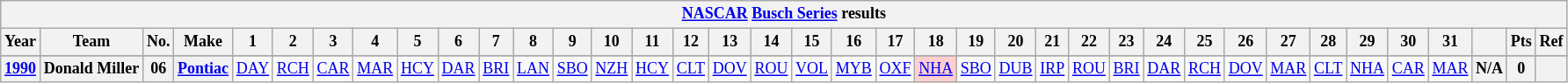<table class="wikitable" style="text-align:center; font-size:75%">
<tr>
<th colspan=42><a href='#'>NASCAR</a> <a href='#'>Busch Series</a> results</th>
</tr>
<tr>
<th>Year</th>
<th>Team</th>
<th>No.</th>
<th>Make</th>
<th>1</th>
<th>2</th>
<th>3</th>
<th>4</th>
<th>5</th>
<th>6</th>
<th>7</th>
<th>8</th>
<th>9</th>
<th>10</th>
<th>11</th>
<th>12</th>
<th>13</th>
<th>14</th>
<th>15</th>
<th>16</th>
<th>17</th>
<th>18</th>
<th>19</th>
<th>20</th>
<th>21</th>
<th>22</th>
<th>23</th>
<th>24</th>
<th>25</th>
<th>26</th>
<th>27</th>
<th>28</th>
<th>29</th>
<th>30</th>
<th>31</th>
<th></th>
<th>Pts</th>
<th>Ref</th>
</tr>
<tr>
</tr>
<tr>
<th><a href='#'>1990</a></th>
<th>Donald Miller</th>
<th>06</th>
<th><a href='#'>Pontiac</a></th>
<td><a href='#'>DAY</a></td>
<td><a href='#'>RCH</a></td>
<td><a href='#'>CAR</a></td>
<td><a href='#'>MAR</a></td>
<td><a href='#'>HCY</a></td>
<td><a href='#'>DAR</a></td>
<td><a href='#'>BRI</a></td>
<td><a href='#'>LAN</a></td>
<td><a href='#'>SBO</a></td>
<td><a href='#'>NZH</a></td>
<td><a href='#'>HCY</a></td>
<td><a href='#'>CLT</a></td>
<td><a href='#'>DOV</a></td>
<td><a href='#'>ROU</a></td>
<td><a href='#'>VOL</a></td>
<td><a href='#'>MYB</a></td>
<td><a href='#'>OXF</a></td>
<td style="background:#FFCFCF;"><a href='#'>NHA</a><br></td>
<td><a href='#'>SBO</a></td>
<td><a href='#'>DUB</a></td>
<td><a href='#'>IRP</a></td>
<td><a href='#'>ROU</a></td>
<td><a href='#'>BRI</a></td>
<td><a href='#'>DAR</a></td>
<td><a href='#'>RCH</a></td>
<td><a href='#'>DOV</a></td>
<td><a href='#'>MAR</a></td>
<td><a href='#'>CLT</a></td>
<td><a href='#'>NHA</a></td>
<td><a href='#'>CAR</a></td>
<td><a href='#'>MAR</a></td>
<th>N/A</th>
<th>0</th>
<th></th>
</tr>
</table>
